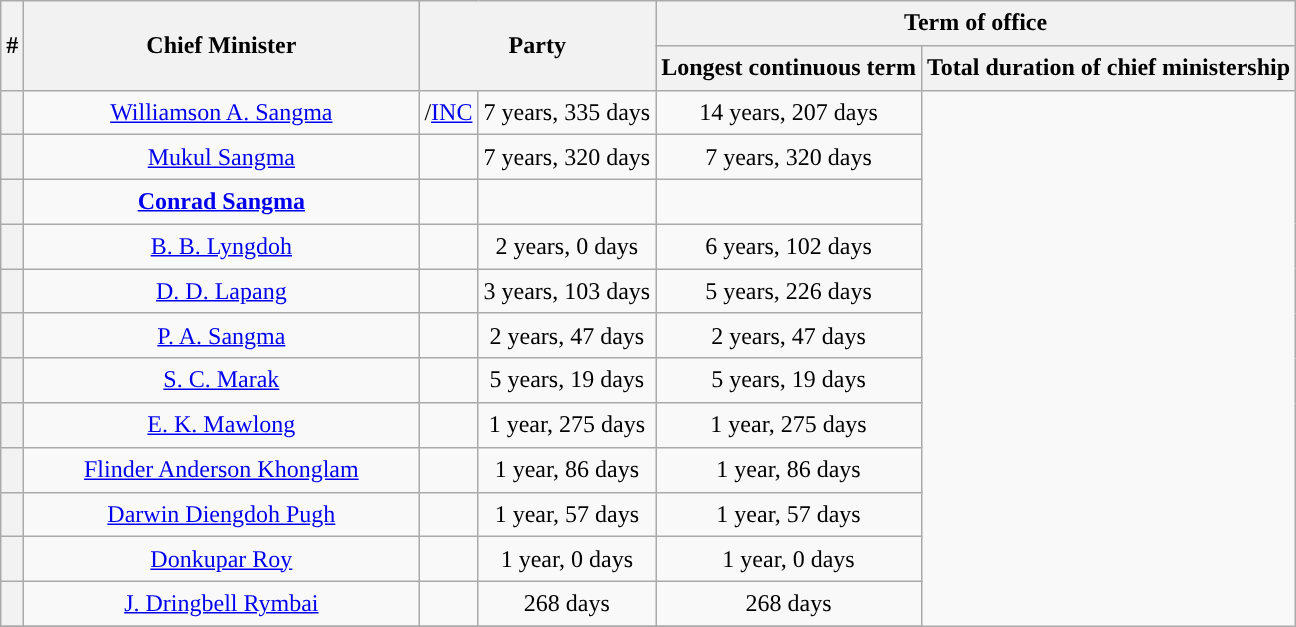<table class="wikitable sortable" style="line-height:1.4em; text-align:center">
<tr>
<th data-sort-type=number rowspan = "2">#</th>
<th rowspan="2" style="width:16em">Chief Minister</th>
<th rowspan="2" colspan=2 style="width:8em">Party</th>
<th colspan="2">Term of office</th>
</tr>
<tr>
<th>Longest continuous term</th>
<th>Total duration of chief ministership</th>
</tr>
<tr>
<th data-sort-value=""></th>
<td><a href='#'>Williamson A. Sangma</a></td>
<td>/<a href='#'>INC</a></td>
<td>7 years, 335 days</td>
<td>14 years, 207 days</td>
</tr>
<tr>
<th data-sort-value=""></th>
<td><a href='#'>Mukul Sangma</a></td>
<td></td>
<td>7 years, 320 days</td>
<td>7 years, 320 days</td>
</tr>
<tr>
<th data-sort-value=""></th>
<td><strong><a href='#'>Conrad Sangma</a></strong></td>
<td></td>
<td><strong></strong></td>
<td><strong></strong></td>
</tr>
<tr>
<th data-sort-value=""></th>
<td><a href='#'>B. B. Lyngdoh</a></td>
<td></td>
<td>2 years, 0 days</td>
<td>6 years, 102 days</td>
</tr>
<tr>
<th data-sort-value=""></th>
<td><a href='#'>D. D. Lapang</a></td>
<td></td>
<td>3 years, 103 days</td>
<td>5 years, 226 days</td>
</tr>
<tr>
<th data-sort-value=""></th>
<td><a href='#'>P. A. Sangma</a></td>
<td></td>
<td>2 years, 47 days</td>
<td>2 years, 47 days</td>
</tr>
<tr>
<th data-sort-value=""></th>
<td><a href='#'>S. C. Marak</a></td>
<td></td>
<td>5 years, 19 days</td>
<td>5 years, 19 days</td>
</tr>
<tr>
<th data-sort-value=""></th>
<td><a href='#'>E. K. Mawlong</a></td>
<td></td>
<td>1 year, 275 days</td>
<td>1 year, 275 days</td>
</tr>
<tr>
<th data-sort-value=""></th>
<td><a href='#'>Flinder Anderson Khonglam</a></td>
<td></td>
<td>1 year, 86 days</td>
<td>1 year, 86 days</td>
</tr>
<tr>
<th data-sort-value=""></th>
<td><a href='#'>Darwin Diengdoh Pugh</a></td>
<td></td>
<td>1 year, 57 days</td>
<td>1 year, 57 days</td>
</tr>
<tr>
<th data-sort-value=""></th>
<td><a href='#'>Donkupar Roy</a></td>
<td></td>
<td>1 year, 0 days</td>
<td>1 year, 0 days</td>
</tr>
<tr>
<th></th>
<td><a href='#'>J. Dringbell Rymbai</a></td>
<td></td>
<td>268 days</td>
<td>268 days</td>
</tr>
<tr>
</tr>
</table>
